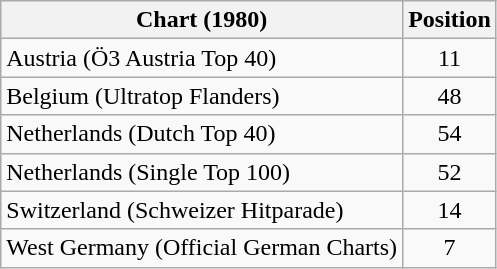<table class="wikitable sortable">
<tr>
<th>Chart (1980)</th>
<th>Position</th>
</tr>
<tr>
<td>Austria (Ö3 Austria Top 40)</td>
<td align="center">11</td>
</tr>
<tr>
<td>Belgium (Ultratop Flanders)</td>
<td align="center">48</td>
</tr>
<tr>
<td>Netherlands (Dutch Top 40)</td>
<td align="center">54</td>
</tr>
<tr>
<td>Netherlands (Single Top 100)</td>
<td align="center">52</td>
</tr>
<tr>
<td>Switzerland (Schweizer Hitparade)</td>
<td align="center">14</td>
</tr>
<tr>
<td>West Germany (Official German Charts)</td>
<td align="center">7</td>
</tr>
</table>
